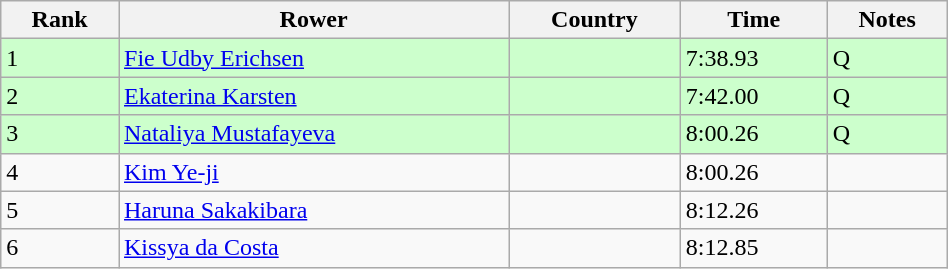<table class="wikitable sortable" width=50%>
<tr>
<th>Rank</th>
<th>Rower</th>
<th>Country</th>
<th>Time</th>
<th>Notes</th>
</tr>
<tr bgcolor=ccffcc>
<td>1</td>
<td><a href='#'>Fie Udby Erichsen</a></td>
<td></td>
<td>7:38.93</td>
<td>Q</td>
</tr>
<tr bgcolor=ccffcc>
<td>2</td>
<td><a href='#'>Ekaterina Karsten</a></td>
<td></td>
<td>7:42.00</td>
<td>Q</td>
</tr>
<tr bgcolor=ccffcc>
<td>3</td>
<td><a href='#'>Nataliya Mustafayeva</a></td>
<td></td>
<td>8:00.26</td>
<td>Q</td>
</tr>
<tr>
<td>4</td>
<td><a href='#'>Kim Ye-ji</a></td>
<td></td>
<td>8:00.26</td>
<td></td>
</tr>
<tr>
<td>5</td>
<td><a href='#'>Haruna Sakakibara</a></td>
<td></td>
<td>8:12.26</td>
<td></td>
</tr>
<tr>
<td>6</td>
<td><a href='#'>Kissya da Costa</a></td>
<td></td>
<td>8:12.85</td>
<td></td>
</tr>
</table>
